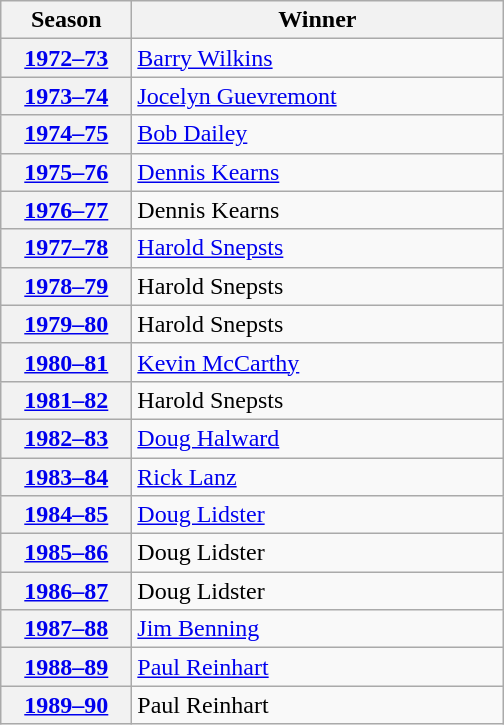<table class="wikitable">
<tr>
<th scope="col" style="width:5em">Season</th>
<th scope="col" style="width:15em">Winner</th>
</tr>
<tr>
<th scope="row"><a href='#'>1972–73</a></th>
<td><a href='#'>Barry Wilkins</a></td>
</tr>
<tr>
<th scope="row"><a href='#'>1973–74</a></th>
<td><a href='#'>Jocelyn Guevremont</a></td>
</tr>
<tr>
<th scope="row"><a href='#'>1974–75</a></th>
<td><a href='#'>Bob Dailey</a></td>
</tr>
<tr>
<th scope="row"><a href='#'>1975–76</a></th>
<td><a href='#'>Dennis Kearns</a></td>
</tr>
<tr>
<th scope="row"><a href='#'>1976–77</a></th>
<td>Dennis Kearns</td>
</tr>
<tr>
<th scope="row"><a href='#'>1977–78</a></th>
<td><a href='#'>Harold Snepsts</a></td>
</tr>
<tr>
<th scope="row"><a href='#'>1978–79</a></th>
<td>Harold Snepsts</td>
</tr>
<tr>
<th scope="row"><a href='#'>1979–80</a></th>
<td>Harold Snepsts</td>
</tr>
<tr>
<th scope="row"><a href='#'>1980–81</a></th>
<td><a href='#'>Kevin McCarthy</a></td>
</tr>
<tr>
<th scope="row"><a href='#'>1981–82</a></th>
<td>Harold Snepsts</td>
</tr>
<tr>
<th scope="row"><a href='#'>1982–83</a></th>
<td><a href='#'>Doug Halward</a></td>
</tr>
<tr>
<th scope="row"><a href='#'>1983–84</a></th>
<td><a href='#'>Rick Lanz</a></td>
</tr>
<tr>
<th scope="row"><a href='#'>1984–85</a></th>
<td><a href='#'>Doug Lidster</a></td>
</tr>
<tr>
<th scope="row"><a href='#'>1985–86</a></th>
<td>Doug Lidster</td>
</tr>
<tr>
<th scope="row"><a href='#'>1986–87</a></th>
<td>Doug Lidster</td>
</tr>
<tr>
<th scope="row"><a href='#'>1987–88</a></th>
<td><a href='#'>Jim Benning</a></td>
</tr>
<tr>
<th scope="row"><a href='#'>1988–89</a></th>
<td><a href='#'>Paul Reinhart</a></td>
</tr>
<tr>
<th scope="row"><a href='#'>1989–90</a></th>
<td>Paul Reinhart</td>
</tr>
</table>
